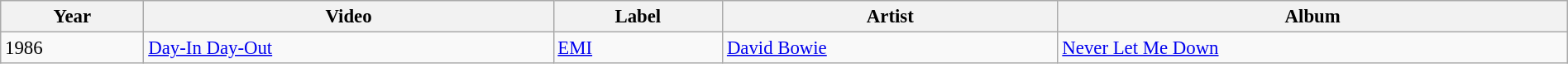<table class="wikitable sortable" style="text-align:left; font-size: 95%; width: 100%; height: 50px" border="1">
<tr>
<th>Year</th>
<th>Video</th>
<th>Label</th>
<th>Artist</th>
<th>Album</th>
</tr>
<tr>
<td>1986</td>
<td><a href='#'>Day-In Day-Out</a></td>
<td><a href='#'>EMI</a></td>
<td><a href='#'>David Bowie</a></td>
<td><a href='#'>Never Let Me Down</a></td>
</tr>
</table>
